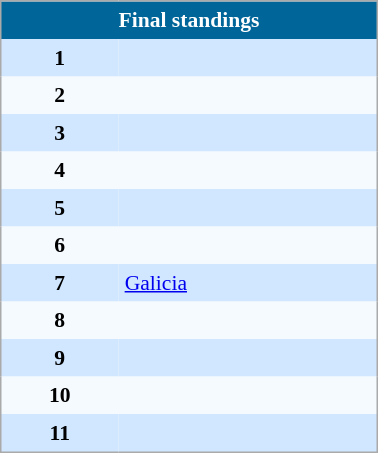<table align=center cellpadding="4" cellspacing="0" style="background: #f9f9f9; border: 1px #aaa solid; border-collapse: collapse; font-size: 90%;" width=20%>
<tr align=center style="background:#006699; color:white">
<th width=100% colspan=2>Final standings</th>
</tr>
<tr align=center style="background:#D0E7FF;">
<td><strong>1</strong></td>
<td align=left></td>
</tr>
<tr align=center style="background:#F5FAFF;">
<td><strong>2</strong></td>
<td align=left></td>
</tr>
<tr align=center style="background:#D0E7FF;">
<td><strong>3</strong></td>
<td align=left></td>
</tr>
<tr align=center style="background:#F5FAFF;">
<td><strong>4</strong></td>
<td align=left></td>
</tr>
<tr align=center style="background:#D0E7FF;">
<td><strong>5</strong></td>
<td align=left></td>
</tr>
<tr align=center style="background:#F5FAFF;">
<td><strong>6</strong></td>
<td align=left></td>
</tr>
<tr align=center style="background:#D0E7FF;">
<td><strong>7</strong></td>
<td align=left> <a href='#'>Galicia</a></td>
</tr>
<tr align=center style="background:#F5FAFF;">
<td><strong>8</strong></td>
<td align=left></td>
</tr>
<tr align=center style="background:#D0E7FF;">
<td><strong>9</strong></td>
<td align=left></td>
</tr>
<tr align=center style="background:#F5FAFF;">
<td><strong>10</strong></td>
<td align=left></td>
</tr>
<tr align=center style="background:#D0E7FF;">
<td><strong>11</strong></td>
<td align=left></td>
</tr>
</table>
